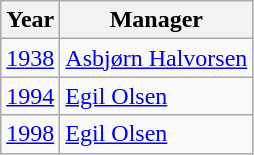<table class="wikitable">
<tr>
<th>Year</th>
<th>Manager</th>
</tr>
<tr>
<td align=center><a href='#'>1938</a></td>
<td> <a href='#'>Asbjørn Halvorsen</a></td>
</tr>
<tr>
<td align=center><a href='#'>1994</a></td>
<td> <a href='#'>Egil Olsen</a></td>
</tr>
<tr>
<td align=center><a href='#'>1998</a></td>
<td> <a href='#'>Egil Olsen</a></td>
</tr>
</table>
